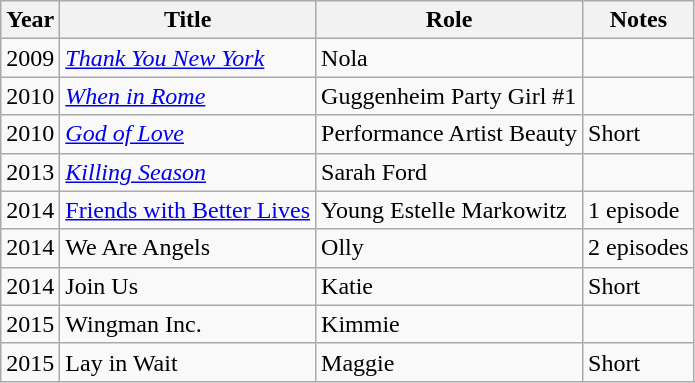<table class="wikitable sortable">
<tr>
<th>Year</th>
<th>Title</th>
<th>Role</th>
<th class="unsortable">Notes</th>
</tr>
<tr>
<td>2009</td>
<td><em><a href='#'>Thank You New York</a></em></td>
<td>Nola</td>
<td></td>
</tr>
<tr>
<td>2010</td>
<td><em><a href='#'>When in Rome</a></em></td>
<td>Guggenheim Party Girl #1</td>
<td></td>
</tr>
<tr>
<td>2010</td>
<td><em><a href='#'>God of Love</a></em></td>
<td>Performance Artist Beauty</td>
<td>Short</td>
</tr>
<tr>
<td>2013</td>
<td><em><a href='#'>Killing Season</a></em></td>
<td>Sarah Ford</td>
<td></td>
</tr>
<tr>
<td>2014</td>
<td><a href='#'>Friends with Better Lives</a></td>
<td>Young Estelle Markowitz</td>
<td>1 episode</td>
</tr>
<tr>
<td>2014</td>
<td>We Are Angels</td>
<td>Olly</td>
<td>2 episodes</td>
</tr>
<tr>
<td>2014</td>
<td>Join Us</td>
<td>Katie</td>
<td>Short</td>
</tr>
<tr>
<td>2015</td>
<td>Wingman Inc.</td>
<td>Kimmie</td>
<td></td>
</tr>
<tr>
<td>2015</td>
<td>Lay in Wait</td>
<td>Maggie</td>
<td>Short</td>
</tr>
</table>
